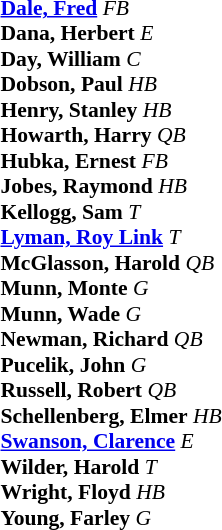<table class="toccolours" style="border-collapse:collapse; font-size:90%;">
<tr>
<td colspan="7" align="center"></td>
</tr>
<tr>
<td colspan=7 align="right"></td>
</tr>
<tr>
<td valign="top"><br><strong><a href='#'>Dale, Fred</a></strong> <em>FB</em><br>
<strong>Dana, Herbert</strong> <em>E</em><br>
<strong>Day, William</strong> <em>C</em><br>
<strong>Dobson, Paul</strong> <em>HB</em><br>
<strong>Henry, Stanley</strong> <em>HB</em><br>
<strong>Howarth, Harry</strong> <em>QB</em><br>
<strong>Hubka, Ernest</strong> <em>FB</em><br>
<strong>Jobes, Raymond</strong> <em>HB</em><br>
<strong>Kellogg, Sam</strong> <em>T</em><br>
<strong><a href='#'>Lyman, Roy Link</a></strong> <em>T</em><br>
<strong>McGlasson, Harold</strong> <em>QB</em><br>
<strong>Munn, Monte</strong> <em>G</em><br>
<strong>Munn, Wade</strong> <em>G</em><br>
<strong>Newman, Richard</strong> <em>QB</em><br>
<strong>Pucelik, John</strong> <em>G</em><br>
<strong>Russell, Robert</strong> <em>QB</em><br>
<strong>Schellenberg, Elmer</strong> <em>HB</em><br>
<strong><a href='#'>Swanson, Clarence</a></strong> <em>E</em><br>
<strong>Wilder, Harold</strong> <em>T</em><br>
<strong>Wright, Floyd</strong> <em>HB</em><br>
<strong>Young, Farley</strong> <em>G</em></td>
</tr>
</table>
